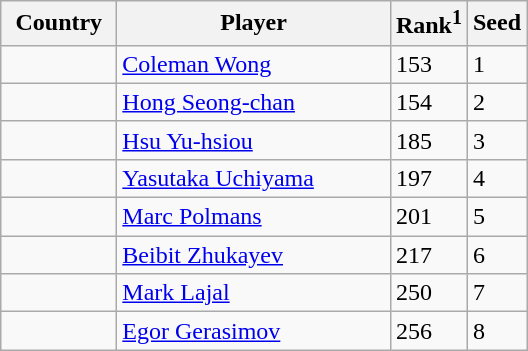<table class="sortable wikitable">
<tr>
<th width="70">Country</th>
<th width="175">Player</th>
<th>Rank<sup>1</sup></th>
<th>Seed</th>
</tr>
<tr>
<td></td>
<td><a href='#'>Coleman Wong</a></td>
<td>153</td>
<td>1</td>
</tr>
<tr>
<td></td>
<td><a href='#'>Hong Seong-chan</a></td>
<td>154</td>
<td>2</td>
</tr>
<tr>
<td></td>
<td><a href='#'>Hsu Yu-hsiou</a></td>
<td>185</td>
<td>3</td>
</tr>
<tr>
<td></td>
<td><a href='#'>Yasutaka Uchiyama</a></td>
<td>197</td>
<td>4</td>
</tr>
<tr>
<td></td>
<td><a href='#'>Marc Polmans</a></td>
<td>201</td>
<td>5</td>
</tr>
<tr>
<td></td>
<td><a href='#'>Beibit Zhukayev</a></td>
<td>217</td>
<td>6</td>
</tr>
<tr>
<td></td>
<td><a href='#'>Mark Lajal</a></td>
<td>250</td>
<td>7</td>
</tr>
<tr>
<td></td>
<td><a href='#'>Egor Gerasimov</a></td>
<td>256</td>
<td>8</td>
</tr>
</table>
